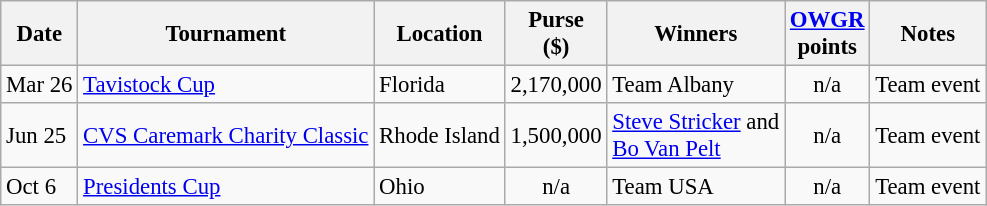<table class="wikitable" style="font-size:95%">
<tr>
<th>Date</th>
<th>Tournament</th>
<th>Location</th>
<th>Purse<br>($)</th>
<th>Winners</th>
<th><a href='#'>OWGR</a><br>points</th>
<th>Notes</th>
</tr>
<tr>
<td>Mar 26</td>
<td><a href='#'>Tavistock Cup</a></td>
<td>Florida</td>
<td align=right>2,170,000</td>
<td>Team Albany</td>
<td align=center>n/a</td>
<td>Team event</td>
</tr>
<tr>
<td>Jun 25</td>
<td><a href='#'>CVS Caremark Charity Classic</a></td>
<td>Rhode Island</td>
<td align=right>1,500,000</td>
<td> <a href='#'>Steve Stricker</a> and<br> <a href='#'>Bo Van Pelt</a></td>
<td align=center>n/a</td>
<td>Team event</td>
</tr>
<tr>
<td>Oct 6</td>
<td><a href='#'>Presidents Cup</a></td>
<td>Ohio</td>
<td align=center>n/a</td>
<td> Team USA</td>
<td align=center>n/a</td>
<td>Team event</td>
</tr>
</table>
